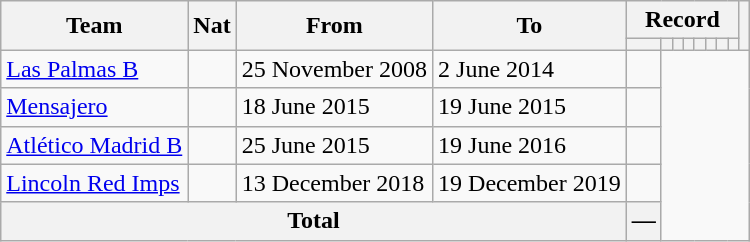<table class="wikitable" style="text-align: center">
<tr>
<th rowspan="2">Team</th>
<th rowspan="2">Nat</th>
<th rowspan="2">From</th>
<th rowspan="2">To</th>
<th colspan="8">Record</th>
<th rowspan=2></th>
</tr>
<tr>
<th></th>
<th></th>
<th></th>
<th></th>
<th></th>
<th></th>
<th></th>
<th></th>
</tr>
<tr>
<td align=left><a href='#'>Las Palmas B</a></td>
<td></td>
<td align=left>25 November 2008</td>
<td align=left>2 June 2014<br></td>
<td></td>
</tr>
<tr>
<td align=left><a href='#'>Mensajero</a></td>
<td></td>
<td align=left>18 June 2015</td>
<td align=left>19 June 2015<br></td>
<td></td>
</tr>
<tr>
<td align=left><a href='#'>Atlético Madrid B</a></td>
<td></td>
<td align=left>25 June 2015</td>
<td align=left>19 June 2016<br></td>
<td></td>
</tr>
<tr>
<td align=left><a href='#'>Lincoln Red Imps</a></td>
<td></td>
<td align=left>13 December 2018</td>
<td align=left>19 December 2019<br></td>
<td></td>
</tr>
<tr>
<th colspan="4">Total<br></th>
<th>—</th>
</tr>
</table>
